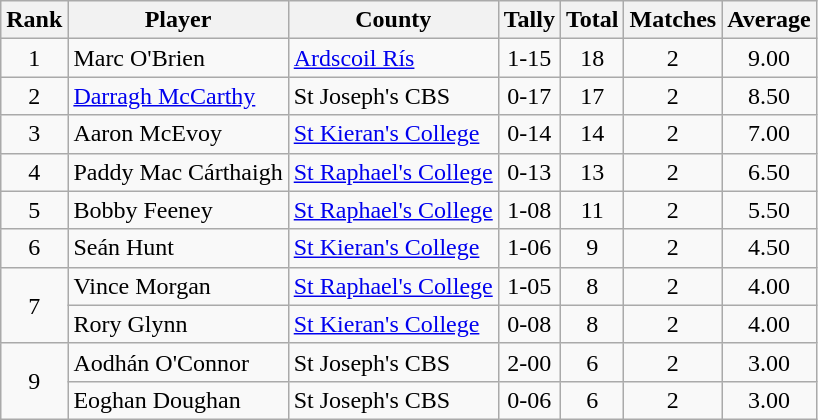<table class="wikitable">
<tr>
<th>Rank</th>
<th>Player</th>
<th>County</th>
<th>Tally</th>
<th>Total</th>
<th>Matches</th>
<th>Average</th>
</tr>
<tr>
<td rowspan=1 align=center>1</td>
<td>Marc O'Brien</td>
<td><a href='#'>Ardscoil Rís</a></td>
<td align=center>1-15</td>
<td align=center>18</td>
<td align=center>2</td>
<td align=center>9.00</td>
</tr>
<tr>
<td rowspan=1 align=center>2</td>
<td><a href='#'>Darragh McCarthy</a></td>
<td>St Joseph's CBS</td>
<td align=center>0-17</td>
<td align=center>17</td>
<td align=center>2</td>
<td align=center>8.50</td>
</tr>
<tr>
<td rowspan=1 align=center>3</td>
<td>Aaron McEvoy</td>
<td><a href='#'>St Kieran's College</a></td>
<td align=center>0-14</td>
<td align=center>14</td>
<td align=center>2</td>
<td align=center>7.00</td>
</tr>
<tr>
<td rowspan=1 align=center>4</td>
<td>Paddy Mac Cárthaigh</td>
<td><a href='#'>St Raphael's College</a></td>
<td align=center>0-13</td>
<td align=center>13</td>
<td align=center>2</td>
<td align=center>6.50</td>
</tr>
<tr>
<td rowspan=1 align=center>5</td>
<td>Bobby Feeney</td>
<td><a href='#'>St Raphael's College</a></td>
<td align=center>1-08</td>
<td align=center>11</td>
<td align=center>2</td>
<td align=center>5.50</td>
</tr>
<tr>
<td rowspan=1 align=center>6</td>
<td>Seán Hunt</td>
<td><a href='#'>St Kieran's College</a></td>
<td align=center>1-06</td>
<td align=center>9</td>
<td align=center>2</td>
<td align=center>4.50</td>
</tr>
<tr>
<td rowspan=2 align=center>7</td>
<td>Vince Morgan</td>
<td><a href='#'>St Raphael's College</a></td>
<td align=center>1-05</td>
<td align=center>8</td>
<td align=center>2</td>
<td align=center>4.00</td>
</tr>
<tr>
<td>Rory Glynn</td>
<td><a href='#'>St Kieran's College</a></td>
<td align=center>0-08</td>
<td align=center>8</td>
<td align=center>2</td>
<td align=center>4.00</td>
</tr>
<tr>
<td rowspan=2 align=center>9</td>
<td>Aodhán O'Connor</td>
<td>St Joseph's CBS</td>
<td align=center>2-00</td>
<td align=center>6</td>
<td align=center>2</td>
<td align=center>3.00</td>
</tr>
<tr>
<td>Eoghan Doughan</td>
<td>St Joseph's CBS</td>
<td align=center>0-06</td>
<td align=center>6</td>
<td align=center>2</td>
<td align=center>3.00</td>
</tr>
</table>
